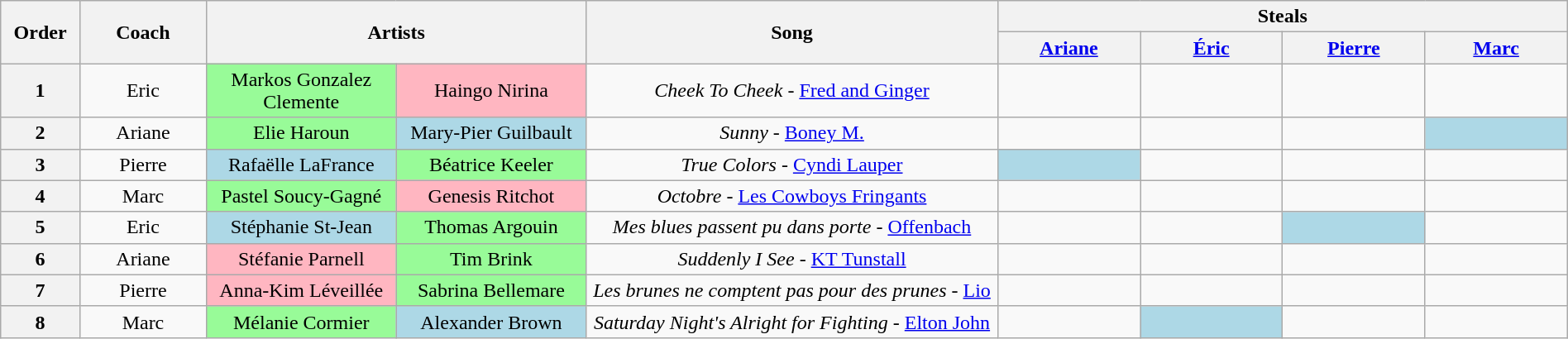<table class="wikitable" style="text-align: center; width:100%;">
<tr>
<th rowspan="2" scope="col" width="5%">Order</th>
<th rowspan="2" scope="col" width="8%">Coach</th>
<th colspan="2" rowspan="2" scope="col" width="28%">Artists</th>
<th rowspan="2" scope="col" width="26%">Song</th>
<th colspan="4" scope="col" width="5%">Steals</th>
</tr>
<tr>
<th width="9%"><a href='#'>Ariane</a></th>
<th width="9%"><a href='#'>Éric</a></th>
<th width="9%"><a href='#'>Pierre</a></th>
<th width="9%"><a href='#'>Marc</a></th>
</tr>
<tr>
<th scope="col">1</th>
<td>Eric</td>
<td style="background:palegreen; text-align:center;" width="12%">Markos Gonzalez Clemente</td>
<td style="background:lightpink; text-align:center;" width="12%">Haingo Nirina</td>
<td><em>Cheek To Cheek</em> - <a href='#'>Fred and Ginger</a></td>
<td></td>
<td></td>
<td></td>
<td></td>
</tr>
<tr>
<th scope="col">2</th>
<td>Ariane</td>
<td style="background:palegreen; text-align:center;">Elie Haroun</td>
<td style="background:lightblue; text-align:center;">Mary-Pier Guilbault</td>
<td><em>Sunny</em> - <a href='#'>Boney M.</a></td>
<td></td>
<td></td>
<td></td>
<td style="background:lightblue;text-align:center;"></td>
</tr>
<tr>
<th scope="col">3</th>
<td>Pierre</td>
<td style="background:lightblue; text-align:center;">Rafaëlle LaFrance</td>
<td style="background:palegreen; text-align:center;">Béatrice Keeler</td>
<td><em>True Colors</em> - <a href='#'>Cyndi Lauper</a></td>
<td style="background:lightblue;text-align:center;"></td>
<td></td>
<td></td>
<td></td>
</tr>
<tr>
<th scope="col">4</th>
<td>Marc</td>
<td style="background:palegreen; text-align:center;">Pastel Soucy-Gagné</td>
<td style="background:lightpink; text-align:center;">Genesis Ritchot</td>
<td><em>Octobre</em> - <a href='#'>Les Cowboys Fringants</a></td>
<td></td>
<td></td>
<td></td>
<td></td>
</tr>
<tr>
<th scope="col">5</th>
<td>Eric</td>
<td style="background:lightblue; text-align:center;">Stéphanie St-Jean</td>
<td style="background:palegreen; text-align:center;">Thomas Argouin</td>
<td><em>Mes blues passent pu dans porte</em> - <a href='#'>Offenbach</a></td>
<td></td>
<td></td>
<td style="background:lightblue;text-align:center;"></td>
<td></td>
</tr>
<tr>
<th scope="col">6</th>
<td>Ariane</td>
<td style="background:lightpink; text-align:center;">Stéfanie Parnell</td>
<td style="background:palegreen; text-align:center;">Tim Brink</td>
<td><em>Suddenly I See</em> - <a href='#'>KT Tunstall</a></td>
<td></td>
<td></td>
<td></td>
<td></td>
</tr>
<tr>
<th scope="col">7</th>
<td>Pierre</td>
<td style="background:lightpink; text-align:center;">Anna-Kim Léveillée</td>
<td style="background:palegreen; text-align:center;">Sabrina Bellemare</td>
<td><em>Les brunes ne comptent pas pour des prunes</em> - <a href='#'>Lio</a></td>
<td></td>
<td></td>
<td></td>
<td></td>
</tr>
<tr>
<th scope="col">8</th>
<td>Marc</td>
<td style="background:palegreen; text-align:center;">Mélanie Cormier</td>
<td style="background:lightblue; text-align:center;">Alexander Brown</td>
<td><em>Saturday Night's Alright for Fighting</em> - <a href='#'>Elton John</a></td>
<td></td>
<td style="background:lightblue;text-align:center;"></td>
<td></td>
<td></td>
</tr>
</table>
